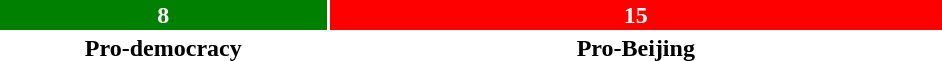<table style="width:50%; text-align:center;">
<tr style="color:white;">
<td style="background:green; width:34.78%;"><strong>8</strong></td>
<td style="background:red; width:66.22%;"><strong>15</strong></td>
</tr>
<tr>
<td><span><strong>Pro-democracy</strong></span></td>
<td><span><strong>Pro-Beijing</strong></span></td>
</tr>
</table>
